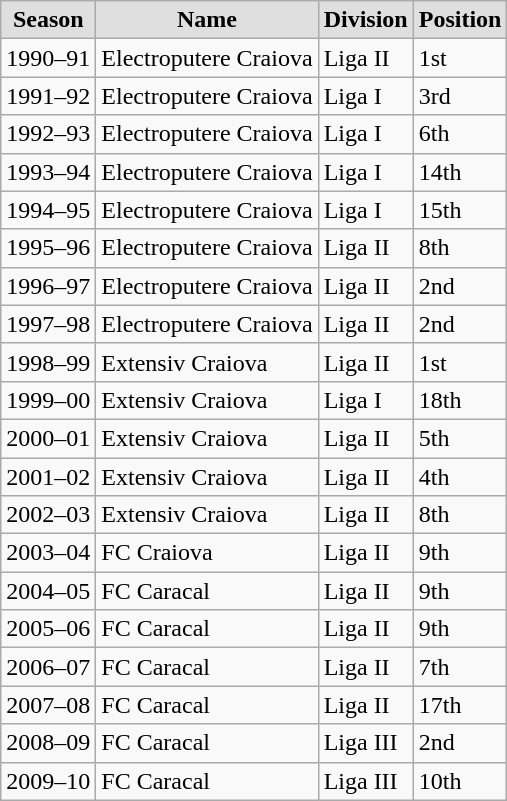<table class="wikitable">
<tr style="text-align:center; background:#dfdfdf;">
<td><strong>Season</strong></td>
<td><strong>Name</strong></td>
<td><strong>Division</strong></td>
<td><strong>Position</strong></td>
</tr>
<tr>
<td>1990–91</td>
<td>Electroputere Craiova</td>
<td>Liga II</td>
<td>1st</td>
</tr>
<tr>
<td>1991–92</td>
<td>Electroputere Craiova</td>
<td>Liga I</td>
<td>3rd</td>
</tr>
<tr>
<td>1992–93</td>
<td>Electroputere Craiova</td>
<td>Liga I</td>
<td>6th</td>
</tr>
<tr>
<td>1993–94</td>
<td>Electroputere Craiova</td>
<td>Liga I</td>
<td>14th</td>
</tr>
<tr>
<td>1994–95</td>
<td>Electroputere Craiova</td>
<td>Liga I</td>
<td>15th</td>
</tr>
<tr>
<td>1995–96</td>
<td>Electroputere Craiova</td>
<td>Liga II</td>
<td>8th</td>
</tr>
<tr>
<td>1996–97</td>
<td>Electroputere Craiova</td>
<td>Liga II</td>
<td>2nd</td>
</tr>
<tr>
<td>1997–98</td>
<td>Electroputere Craiova</td>
<td>Liga II</td>
<td>2nd</td>
</tr>
<tr>
<td>1998–99</td>
<td>Extensiv Craiova</td>
<td>Liga II</td>
<td>1st</td>
</tr>
<tr>
<td>1999–00</td>
<td>Extensiv Craiova</td>
<td>Liga I</td>
<td>18th</td>
</tr>
<tr>
<td>2000–01</td>
<td>Extensiv Craiova</td>
<td>Liga II</td>
<td>5th</td>
</tr>
<tr>
<td>2001–02</td>
<td>Extensiv Craiova</td>
<td>Liga II</td>
<td>4th</td>
</tr>
<tr>
<td>2002–03</td>
<td>Extensiv Craiova</td>
<td>Liga II</td>
<td>8th</td>
</tr>
<tr>
<td>2003–04</td>
<td>FC Craiova</td>
<td>Liga II</td>
<td>9th</td>
</tr>
<tr>
<td>2004–05</td>
<td>FC Caracal</td>
<td>Liga II</td>
<td>9th</td>
</tr>
<tr>
<td>2005–06</td>
<td>FC Caracal</td>
<td>Liga II</td>
<td>9th</td>
</tr>
<tr>
<td>2006–07</td>
<td>FC Caracal</td>
<td>Liga II</td>
<td>7th</td>
</tr>
<tr>
<td>2007–08</td>
<td>FC Caracal</td>
<td>Liga II</td>
<td>17th</td>
</tr>
<tr>
<td>2008–09</td>
<td>FC Caracal</td>
<td>Liga III</td>
<td>2nd</td>
</tr>
<tr>
<td>2009–10</td>
<td>FC Caracal</td>
<td>Liga III</td>
<td>10th</td>
</tr>
</table>
